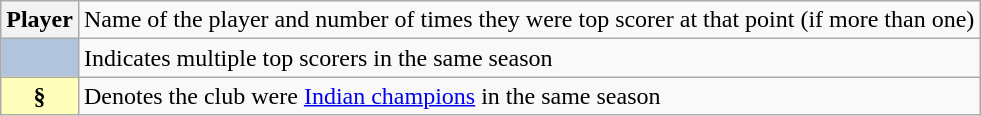<table class="wikitable plainrowheaders">
<tr>
<th scope="row"><strong>Player </strong></th>
<td>Name of the player and number of times they were top scorer at that point (if more than one)</td>
</tr>
<tr>
<th scope="row" style="text-align:center; background:#B0C4DE"><sup></sup></th>
<td>Indicates multiple top scorers in the same season</td>
</tr>
<tr>
<th scope="row" style="text-align:center; background:#FFFFBB">§</th>
<td>Denotes the club were <a href='#'>Indian champions</a> in the same season</td>
</tr>
</table>
